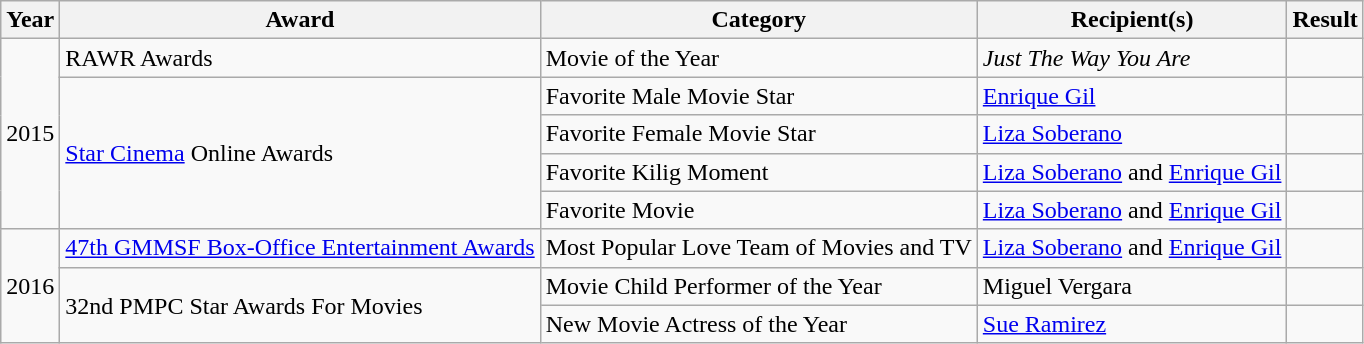<table class="wikitable">
<tr>
<th>Year</th>
<th>Award</th>
<th>Category</th>
<th>Recipient(s)</th>
<th>Result</th>
</tr>
<tr>
<td rowspan="5">2015</td>
<td>RAWR Awards</td>
<td>Movie of the Year</td>
<td><em>Just The Way You Are</em></td>
<td></td>
</tr>
<tr>
<td rowspan="4"><a href='#'>Star Cinema</a> Online Awards</td>
<td>Favorite Male Movie Star</td>
<td rowspan="1"><a href='#'>Enrique Gil</a></td>
<td></td>
</tr>
<tr>
<td>Favorite Female Movie Star</td>
<td><a href='#'>Liza Soberano</a></td>
<td></td>
</tr>
<tr>
<td>Favorite Kilig Moment</td>
<td><a href='#'>Liza Soberano</a> and <a href='#'>Enrique Gil</a></td>
<td></td>
</tr>
<tr>
<td>Favorite Movie</td>
<td><a href='#'>Liza Soberano</a> and <a href='#'>Enrique Gil</a></td>
<td></td>
</tr>
<tr>
<td rowspan=3>2016</td>
<td><a href='#'>47th GMMSF Box-Office Entertainment Awards</a></td>
<td>Most Popular Love Team of Movies and TV</td>
<td><a href='#'>Liza Soberano</a> and <a href='#'>Enrique Gil</a></td>
<td></td>
</tr>
<tr>
<td rowspan="2">32nd PMPC Star Awards For Movies</td>
<td>Movie Child Performer of the Year</td>
<td>Miguel Vergara</td>
<td></td>
</tr>
<tr>
<td>New Movie Actress of the Year</td>
<td><a href='#'>Sue Ramirez</a></td>
<td></td>
</tr>
</table>
